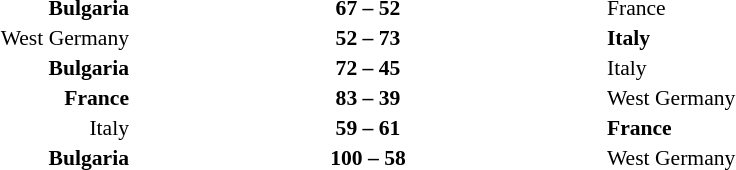<table width=75% cellspacing=1>
<tr>
<th width=25%></th>
<th width=25%></th>
<th width=25%></th>
</tr>
<tr style=font-size:90%>
<td align=right><strong>Bulgaria</strong></td>
<td align=center><strong>67 – 52</strong></td>
<td>France</td>
</tr>
<tr style=font-size:90%>
<td align=right>West Germany</td>
<td align=center><strong>52 – 73</strong></td>
<td><strong>Italy</strong></td>
</tr>
<tr style=font-size:90%>
<td align=right><strong>Bulgaria</strong></td>
<td align=center><strong>72 – 45</strong></td>
<td>Italy</td>
</tr>
<tr style=font-size:90%>
<td align=right><strong>France</strong></td>
<td align=center><strong>83 – 39</strong></td>
<td>West Germany</td>
</tr>
<tr style=font-size:90%>
<td align=right>Italy</td>
<td align=center><strong>59 – 61</strong></td>
<td><strong>France</strong></td>
</tr>
<tr style=font-size:90%>
<td align=right><strong>Bulgaria</strong></td>
<td align=center><strong>100 – 58</strong></td>
<td>West Germany</td>
</tr>
</table>
